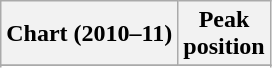<table class="wikitable sortable plainrowheaders" style="text-align:center;">
<tr>
<th scope="col">Chart (2010–11)</th>
<th scope="col">Peak<br>position</th>
</tr>
<tr>
</tr>
<tr>
</tr>
<tr>
</tr>
<tr>
</tr>
<tr>
</tr>
<tr>
</tr>
<tr>
</tr>
<tr>
</tr>
<tr>
</tr>
<tr>
</tr>
</table>
